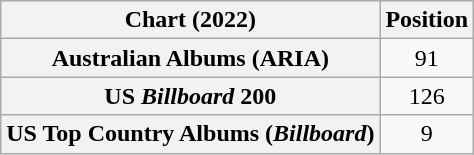<table class="wikitable sortable plainrowheaders" style="text-align:center">
<tr>
<th scope="col">Chart (2022)</th>
<th scope="col">Position</th>
</tr>
<tr>
<th scope="row">Australian Albums (ARIA)</th>
<td>91</td>
</tr>
<tr>
<th scope="row">US <em>Billboard</em> 200</th>
<td>126</td>
</tr>
<tr>
<th scope="row">US Top Country Albums (<em>Billboard</em>)</th>
<td>9</td>
</tr>
</table>
